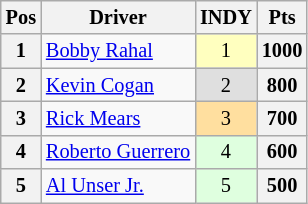<table class="wikitable" style="font-size: 85%">
<tr valign="top">
<th valign="middle">Pos</th>
<th valign="middle">Driver</th>
<th>INDY<br></th>
<th valign="middle">Pts</th>
</tr>
<tr>
<th>1</th>
<td> <a href='#'>Bobby Rahal</a></td>
<td style="background:#FFFFBF;" align=center>1</td>
<th>1000</th>
</tr>
<tr>
<th>2</th>
<td> <a href='#'>Kevin Cogan</a></td>
<td style="background:#DFDFDF;" align=center>2</td>
<th>800</th>
</tr>
<tr>
<th>3</th>
<td> <a href='#'>Rick Mears</a></td>
<td style="background:#FFDF9F;" align=center>3</td>
<th>700</th>
</tr>
<tr>
<th>4</th>
<td> <a href='#'>Roberto Guerrero</a></td>
<td style="background:#DFFFDF;" align=center>4</td>
<th>600</th>
</tr>
<tr>
<th>5</th>
<td> <a href='#'>Al Unser Jr.</a></td>
<td style="background:#DFFFDF;" align=center>5</td>
<th>500</th>
</tr>
</table>
